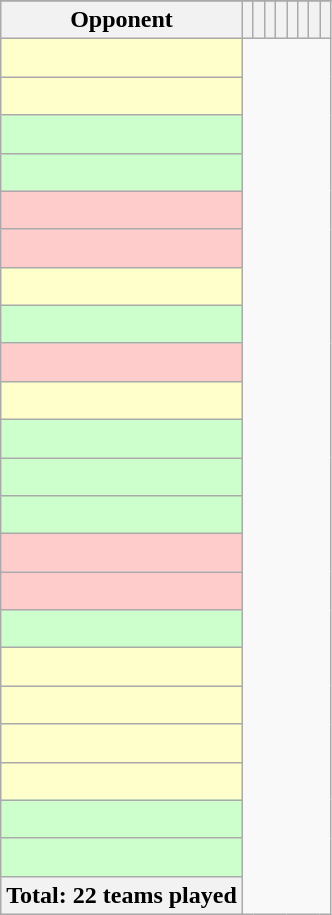<table class="wikitable sortable" style="text-align: center">
<tr>
</tr>
<tr style="color:black;">
<th>Opponent</th>
<th></th>
<th></th>
<th></th>
<th></th>
<th></th>
<th></th>
<th></th>
<th></th>
</tr>
<tr bgcolor="#FFC">
<td style="text-align:left;"><br></td>
</tr>
<tr bgcolor="#FFC">
<td style="text-align:left;"><br></td>
</tr>
<tr bgcolor="#CFC">
<td style="text-align:left;"><br></td>
</tr>
<tr bgcolor="#CFC">
<td style="text-align:left;"><br></td>
</tr>
<tr bgcolor="#FCC">
<td style="text-align:left;"><br></td>
</tr>
<tr bgcolor="#FCC">
<td style="text-align:left;"><br></td>
</tr>
<tr bgcolor="#FFC">
<td style="text-align:left;"><br></td>
</tr>
<tr bgcolor="#CFC">
<td style="text-align:left;"><br></td>
</tr>
<tr bgcolor="#FCC">
<td style="text-align:left;"><br></td>
</tr>
<tr bgcolor="#FFC">
<td style="text-align:left;"><br></td>
</tr>
<tr bgcolor="#CFC">
<td style="text-align:left;"><br></td>
</tr>
<tr bgcolor="#CFC">
<td style="text-align:left;"><br></td>
</tr>
<tr bgcolor="#CFC">
<td style="text-align:left;"><br></td>
</tr>
<tr bgcolor="#FCC">
<td style="text-align:left;"><br></td>
</tr>
<tr bgcolor="#FCC">
<td style="text-align:left;"><br></td>
</tr>
<tr bgcolor="#CFC">
<td style="text-align:left;"><br></td>
</tr>
<tr bgcolor="#FFC">
<td style="text-align:left;"><br></td>
</tr>
<tr bgcolor="#FFC">
<td style="text-align:left;"><br></td>
</tr>
<tr bgcolor="#FFC">
<td style="text-align:left;"><br></td>
</tr>
<tr bgcolor="#FFC">
<td style="text-align:left;"><br></td>
</tr>
<tr bgcolor="#CFC">
<td style="text-align:left;"><br></td>
</tr>
<tr bgcolor="#CFC">
<td style="text-align:left;"><br></td>
</tr>
<tr class="sortbottom">
<th>Total: 22 teams played<br></th>
</tr>
</table>
